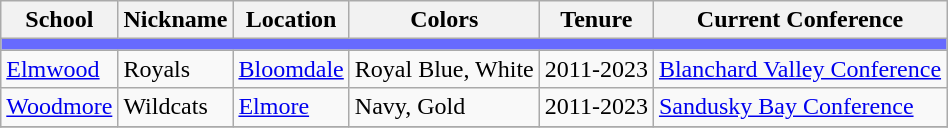<table class="wikitable sortable">
<tr>
<th>School</th>
<th>Nickname</th>
<th>Location</th>
<th>Colors</th>
<th>Tenure</th>
<th>Current Conference</th>
</tr>
<tr>
<th colspan="10" style="background:#676AFE;"></th>
</tr>
<tr>
<td><a href='#'>Elmwood</a></td>
<td>Royals</td>
<td><a href='#'>Bloomdale</a></td>
<td>Royal Blue, White<br> </td>
<td>2011-2023</td>
<td><a href='#'>Blanchard Valley Conference</a></td>
</tr>
<tr>
<td><a href='#'>Woodmore</a></td>
<td>Wildcats</td>
<td><a href='#'>Elmore</a></td>
<td>Navy, Gold <br>  </td>
<td>2011-2023</td>
<td><a href='#'>Sandusky Bay Conference</a></td>
</tr>
<tr>
</tr>
</table>
